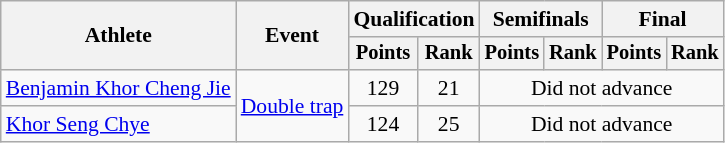<table class="wikitable" style="font-size:90%;">
<tr>
<th rowspan=2>Athlete</th>
<th rowspan=2>Event</th>
<th colspan=2>Qualification</th>
<th colspan=2>Semifinals</th>
<th colspan=2>Final</th>
</tr>
<tr style="font-size:95%">
<th>Points</th>
<th>Rank</th>
<th>Points</th>
<th>Rank</th>
<th>Points</th>
<th>Rank</th>
</tr>
<tr align=center>
<td align=left><a href='#'>Benjamin Khor Cheng Jie</a></td>
<td align=left rowspan=2><a href='#'>Double trap</a></td>
<td>129</td>
<td>21</td>
<td colspan=4>Did not advance</td>
</tr>
<tr align=center>
<td align=left><a href='#'>Khor Seng Chye</a></td>
<td>124</td>
<td>25</td>
<td colspan=4>Did not advance</td>
</tr>
</table>
